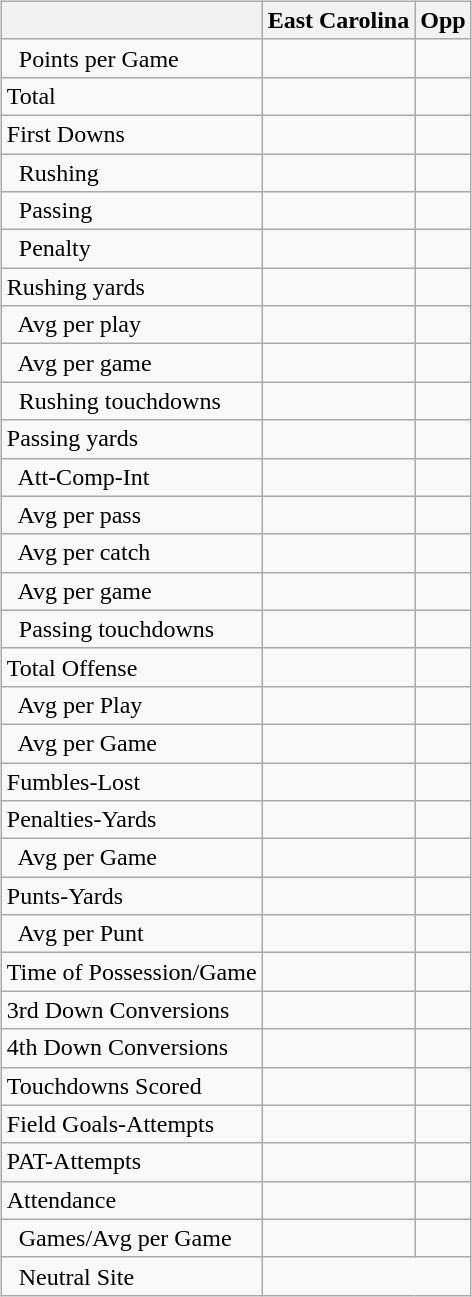<table ->
<tr>
<td valign="top"><br><table class="wikitable" style="white-space:nowrap;">
<tr>
<th></th>
<th>East Carolina</th>
<th>Opp</th>
</tr>
<tr>
<td>  Points per Game</td>
<td></td>
<td></td>
</tr>
<tr>
<td>Total</td>
<td></td>
<td></td>
</tr>
<tr>
<td>First Downs</td>
<td></td>
<td></td>
</tr>
<tr>
<td>  Rushing</td>
<td></td>
<td></td>
</tr>
<tr>
<td>  Passing</td>
<td></td>
<td></td>
</tr>
<tr>
<td>  Penalty</td>
<td></td>
<td></td>
</tr>
<tr>
<td>Rushing yards</td>
<td></td>
<td></td>
</tr>
<tr>
<td>  Avg per play</td>
<td></td>
<td></td>
</tr>
<tr>
<td>  Avg per game</td>
<td></td>
<td></td>
</tr>
<tr>
<td>  Rushing touchdowns</td>
<td></td>
<td></td>
</tr>
<tr>
<td>Passing yards</td>
<td></td>
<td></td>
</tr>
<tr>
<td>  Att-Comp-Int</td>
<td></td>
<td></td>
</tr>
<tr>
<td>  Avg per pass</td>
<td></td>
<td></td>
</tr>
<tr>
<td>  Avg per catch</td>
<td></td>
<td></td>
</tr>
<tr>
<td>  Avg per game</td>
<td></td>
<td></td>
</tr>
<tr>
<td>  Passing touchdowns</td>
<td></td>
<td></td>
</tr>
<tr>
<td>Total Offense</td>
<td></td>
<td></td>
</tr>
<tr>
<td>  Avg per Play</td>
<td></td>
<td></td>
</tr>
<tr>
<td>  Avg per Game</td>
<td></td>
<td></td>
</tr>
<tr>
<td>Fumbles-Lost</td>
<td></td>
<td></td>
</tr>
<tr>
<td>Penalties-Yards</td>
<td></td>
<td></td>
</tr>
<tr>
<td>  Avg per Game</td>
<td></td>
<td></td>
</tr>
<tr>
<td>Punts-Yards</td>
<td></td>
<td></td>
</tr>
<tr>
<td>  Avg per Punt</td>
<td></td>
<td></td>
</tr>
<tr>
<td>Time of Possession/Game</td>
<td></td>
<td></td>
</tr>
<tr>
<td>3rd Down Conversions</td>
<td></td>
<td></td>
</tr>
<tr>
<td>4th Down Conversions</td>
<td></td>
<td></td>
</tr>
<tr>
<td>Touchdowns Scored</td>
<td></td>
<td></td>
</tr>
<tr>
<td>Field Goals-Attempts</td>
<td></td>
<td></td>
</tr>
<tr>
<td>PAT-Attempts</td>
<td></td>
<td></td>
</tr>
<tr>
<td>Attendance</td>
<td></td>
<td></td>
</tr>
<tr>
<td>  Games/Avg per Game</td>
<td></td>
<td></td>
</tr>
<tr>
<td>  Neutral Site</td>
<td colspan="2" align="center"></td>
</tr>
</table>
</td>
</tr>
</table>
